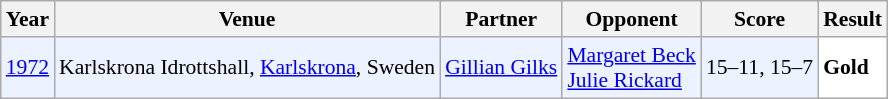<table class="sortable wikitable" style="font-size: 90%;">
<tr>
<th>Year</th>
<th>Venue</th>
<th>Partner</th>
<th>Opponent</th>
<th>Score</th>
<th>Result</th>
</tr>
<tr style="background:#ECF2FF">
<td align="center"><a href='#'>1972</a></td>
<td align="left">Karlskrona Idrottshall, <a href='#'>Karlskrona</a>, Sweden</td>
<td align="left"> <a href='#'>Gillian Gilks</a></td>
<td align="left"> <a href='#'>Margaret Beck</a><br> <a href='#'>Julie Rickard</a></td>
<td align="left">15–11, 15–7</td>
<td style="text-align:left; background:white"> <strong>Gold</strong></td>
</tr>
</table>
